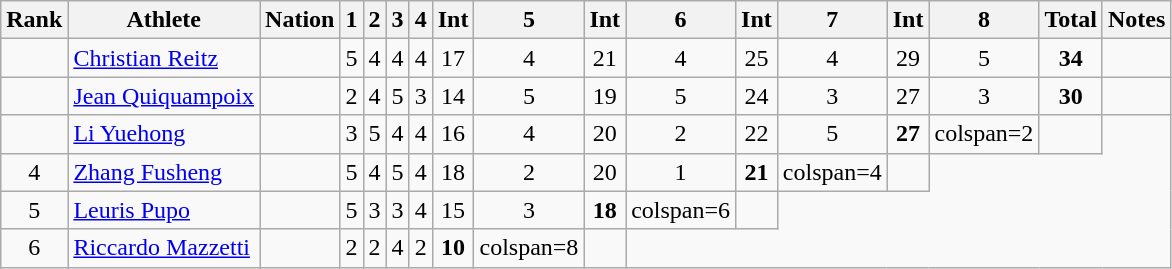<table class="wikitable sortable" style="text-align:center">
<tr>
<th>Rank</th>
<th>Athlete</th>
<th>Nation</th>
<th>1</th>
<th>2</th>
<th>3</th>
<th>4</th>
<th>Int</th>
<th>5</th>
<th>Int</th>
<th>6</th>
<th>Int</th>
<th>7</th>
<th>Int</th>
<th>8</th>
<th>Total</th>
<th>Notes</th>
</tr>
<tr>
<td></td>
<td align=left><a href='#'>Christian Reitz</a></td>
<td align=left></td>
<td>5</td>
<td>4</td>
<td>4</td>
<td>4</td>
<td>17</td>
<td>4</td>
<td>21</td>
<td>4</td>
<td>25</td>
<td>4</td>
<td>29</td>
<td>5</td>
<td><strong>34</strong></td>
<td></td>
</tr>
<tr>
<td></td>
<td align=left><a href='#'>Jean Quiquampoix</a></td>
<td align=left></td>
<td>2</td>
<td>4</td>
<td>5</td>
<td>3</td>
<td>14</td>
<td>5</td>
<td>19</td>
<td>5</td>
<td>24</td>
<td>3</td>
<td>27</td>
<td>3</td>
<td><strong>30</strong></td>
<td></td>
</tr>
<tr>
<td></td>
<td align=left><a href='#'>Li Yuehong</a></td>
<td align=left></td>
<td>3</td>
<td>5</td>
<td>4</td>
<td>4</td>
<td>16</td>
<td>4</td>
<td>20</td>
<td>2</td>
<td>22</td>
<td>5</td>
<td><strong>27</strong></td>
<td>colspan=2 </td>
<td></td>
</tr>
<tr>
<td>4</td>
<td align=left><a href='#'>Zhang Fusheng</a></td>
<td align=left></td>
<td>5</td>
<td>4</td>
<td>5</td>
<td>4</td>
<td>18</td>
<td>2</td>
<td>20</td>
<td>1</td>
<td><strong>21</strong></td>
<td>colspan=4 </td>
<td></td>
</tr>
<tr>
<td>5</td>
<td align=left><a href='#'>Leuris Pupo</a></td>
<td align=left></td>
<td>5</td>
<td>3</td>
<td>3</td>
<td>4</td>
<td>15</td>
<td>3</td>
<td><strong>18</strong></td>
<td>colspan=6 </td>
<td></td>
</tr>
<tr>
<td>6</td>
<td align=left><a href='#'>Riccardo Mazzetti</a></td>
<td align=left></td>
<td>2</td>
<td>2</td>
<td>4</td>
<td>2</td>
<td><strong>10</strong></td>
<td>colspan=8 </td>
<td></td>
</tr>
</table>
